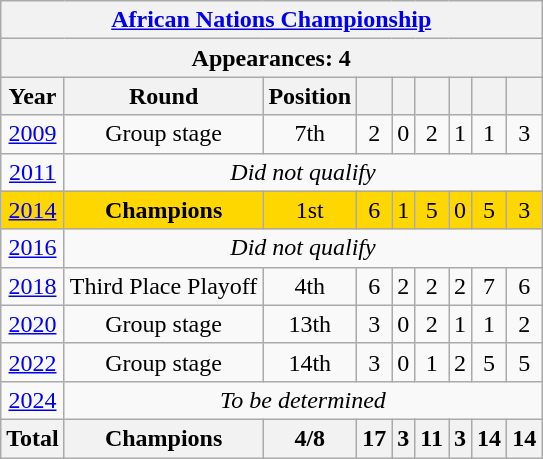<table class="wikitable" style="text-align: center;">
<tr>
<th colspan=9><a href='#'>African Nations Championship</a></th>
</tr>
<tr>
<th colspan=9>Appearances: 4</th>
</tr>
<tr>
<th>Year</th>
<th>Round</th>
<th>Position</th>
<th></th>
<th></th>
<th></th>
<th></th>
<th></th>
<th></th>
</tr>
<tr>
<td> <a href='#'>2009</a></td>
<td>Group stage</td>
<td>7th</td>
<td>2</td>
<td>0</td>
<td>2</td>
<td>1</td>
<td>1</td>
<td>3</td>
</tr>
<tr>
<td> <a href='#'>2011</a></td>
<td colspan=8><em>Did not qualify</em></td>
</tr>
<tr bgcolor="gold">
<td> <a href='#'>2014</a></td>
<td><strong>Champions</strong></td>
<td>1st</td>
<td>6</td>
<td>1</td>
<td>5</td>
<td>0</td>
<td>5</td>
<td>3</td>
</tr>
<tr>
<td> <a href='#'>2016</a></td>
<td colspan=8><em>Did not qualify</em></td>
</tr>
<tr>
<td> <a href='#'>2018</a></td>
<td>Third Place Playoff</td>
<td>4th</td>
<td>6</td>
<td>2</td>
<td>2</td>
<td>2</td>
<td>7</td>
<td>6</td>
</tr>
<tr>
<td> <a href='#'>2020</a></td>
<td>Group stage</td>
<td>13th</td>
<td>3</td>
<td>0</td>
<td>2</td>
<td>1</td>
<td>1</td>
<td>2</td>
</tr>
<tr>
<td> <a href='#'>2022</a></td>
<td>Group stage</td>
<td>14th</td>
<td>3</td>
<td>0</td>
<td>1</td>
<td>2</td>
<td>5</td>
<td>5</td>
</tr>
<tr>
<td> <a href='#'>2024</a></td>
<td colspan=8><em>To be determined</em></td>
</tr>
<tr>
<th>Total</th>
<th>Champions</th>
<th>4/8</th>
<th>17</th>
<th>3</th>
<th>11</th>
<th>3</th>
<th>14</th>
<th>14</th>
</tr>
</table>
